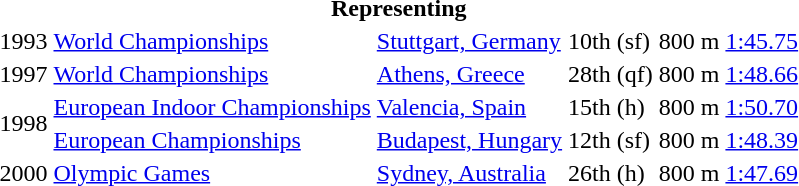<table>
<tr>
<th colspan="6">Representing </th>
</tr>
<tr>
<td>1993</td>
<td><a href='#'>World Championships</a></td>
<td><a href='#'>Stuttgart, Germany</a></td>
<td>10th (sf)</td>
<td>800 m</td>
<td><a href='#'>1:45.75</a></td>
</tr>
<tr>
<td>1997</td>
<td><a href='#'>World Championships</a></td>
<td><a href='#'>Athens, Greece</a></td>
<td>28th (qf)</td>
<td>800 m</td>
<td><a href='#'>1:48.66</a></td>
</tr>
<tr>
<td rowspan=2>1998</td>
<td><a href='#'>European Indoor Championships</a></td>
<td><a href='#'>Valencia, Spain</a></td>
<td>15th (h)</td>
<td>800 m</td>
<td><a href='#'>1:50.70</a></td>
</tr>
<tr>
<td><a href='#'>European Championships</a></td>
<td><a href='#'>Budapest, Hungary</a></td>
<td>12th (sf)</td>
<td>800 m</td>
<td><a href='#'>1:48.39</a></td>
</tr>
<tr>
<td>2000</td>
<td><a href='#'>Olympic Games</a></td>
<td><a href='#'>Sydney, Australia</a></td>
<td>26th (h)</td>
<td>800 m</td>
<td><a href='#'>1:47.69</a></td>
</tr>
</table>
